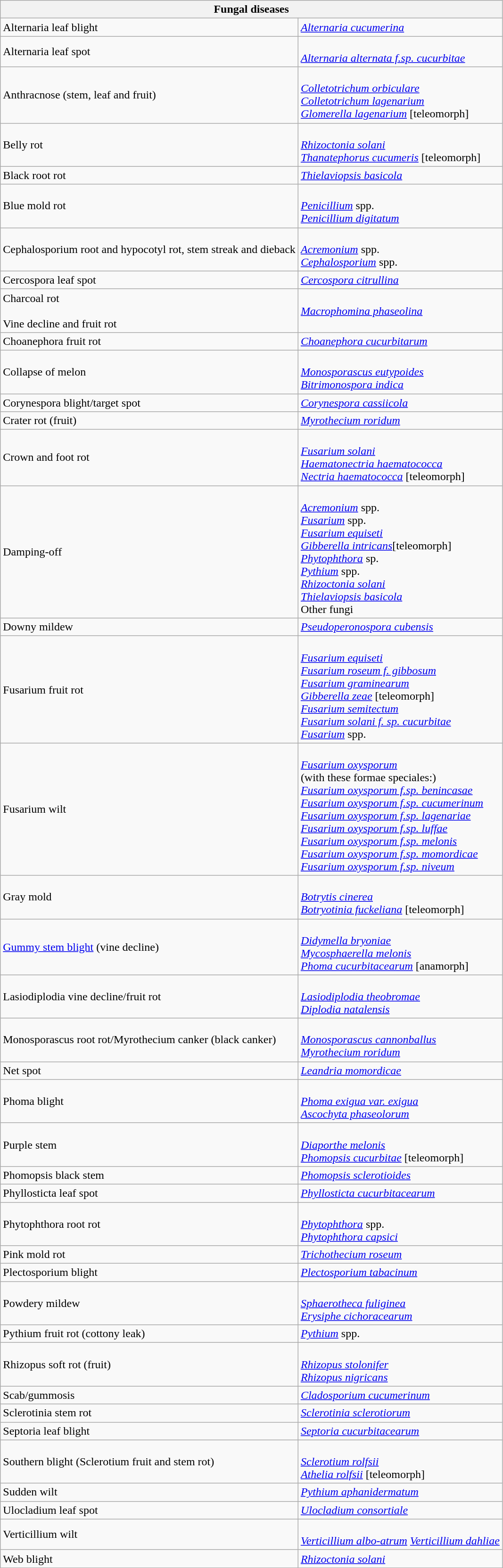<table class="wikitable" style="clear">
<tr>
<th colspan=2><strong>Fungal diseases</strong></th>
</tr>
<tr>
<td>Alternaria leaf blight</td>
<td><em><a href='#'>Alternaria cucumerina</a></em></td>
</tr>
<tr>
<td>Alternaria leaf spot</td>
<td><br><em><a href='#'>Alternaria alternata f.sp. cucurbitae</a></em></td>
</tr>
<tr>
<td>Anthracnose (stem, leaf and fruit)</td>
<td><br><em><a href='#'>Colletotrichum orbiculare</a></em> <br>
 <em><a href='#'>Colletotrichum lagenarium</a></em><br>
<em><a href='#'>Glomerella lagenarium</a></em> [teleomorph]</td>
</tr>
<tr>
<td>Belly rot</td>
<td><br><em><a href='#'>Rhizoctonia solani</a></em><br>
<em><a href='#'>Thanatephorus cucumeris</a></em> [teleomorph]</td>
</tr>
<tr>
<td>Black root rot</td>
<td><em><a href='#'>Thielaviopsis basicola</a></em></td>
</tr>
<tr>
<td>Blue mold rot</td>
<td><br><em><a href='#'>Penicillium</a></em> spp. <br>
<em><a href='#'>Penicillium digitatum</a></em></td>
</tr>
<tr>
<td>Cephalosporium root and hypocotyl rot, stem streak and dieback</td>
<td><br><em><a href='#'>Acremonium</a></em> spp. <br>
 <em><a href='#'>Cephalosporium</a></em> spp.</td>
</tr>
<tr>
<td>Cercospora leaf spot</td>
<td><em><a href='#'>Cercospora citrullina</a></em></td>
</tr>
<tr>
<td>Charcoal rot<br><br>Vine decline and fruit rot</td>
<td><em><a href='#'>Macrophomina phaseolina</a></em></td>
</tr>
<tr>
<td>Choanephora fruit rot</td>
<td><em><a href='#'>Choanephora cucurbitarum</a></em></td>
</tr>
<tr>
<td>Collapse of melon</td>
<td><br><em><a href='#'>Monosporascus eutypoides</a></em> <br>
 <em><a href='#'>Bitrimonospora indica</a></em></td>
</tr>
<tr>
<td>Corynespora blight/target spot</td>
<td><em><a href='#'>Corynespora cassiicola</a></em></td>
</tr>
<tr>
<td>Crater rot (fruit)</td>
<td><em><a href='#'>Myrothecium roridum</a></em></td>
</tr>
<tr>
<td>Crown and foot rot</td>
<td><br><em><a href='#'>Fusarium solani</a></em> <br>
 <em><a href='#'>Haematonectria haematococca</a></em><br>
<em><a href='#'>Nectria haematococca</a></em> [teleomorph]</td>
</tr>
<tr>
<td>Damping-off</td>
<td><br><em><a href='#'>Acremonium</a></em> spp. <br>
<em><a href='#'>Fusarium</a></em> spp. <br>
<em><a href='#'>Fusarium equiseti</a></em><br>
<em><a href='#'>Gibberella intricans</a></em>[teleomorph] <br>
<em><a href='#'>Phytophthora</a></em> sp. <br>
<em><a href='#'>Pythium</a></em> spp. <br>
<em><a href='#'>Rhizoctonia solani</a></em><br>
<em><a href='#'>Thielaviopsis basicola</a></em><br>
Other fungi</td>
</tr>
<tr>
<td>Downy mildew</td>
<td><em><a href='#'>Pseudoperonospora cubensis</a></em></td>
</tr>
<tr>
<td>Fusarium fruit rot</td>
<td><br><em><a href='#'>Fusarium equiseti</a></em> <br>
 <em><a href='#'>Fusarium roseum f. gibbosum</a></em><br>
<em><a href='#'>Fusarium graminearum</a></em><br>
<em><a href='#'>Gibberella zeae</a></em> [teleomorph] <br>
<em><a href='#'>Fusarium semitectum</a></em><br>
<em><a href='#'>Fusarium solani f. sp. cucurbitae</a></em><br>
<em><a href='#'>Fusarium</a></em> spp.</td>
</tr>
<tr>
<td>Fusarium wilt</td>
<td><br><em><a href='#'>Fusarium oxysporum</a></em><br>
(with these formae speciales:) <br>
<em><a href='#'>Fusarium oxysporum f.sp. benincasae</a></em><br>
<em><a href='#'>Fusarium oxysporum f.sp. cucumerinum</a></em><br>
<em><a href='#'>Fusarium oxysporum f.sp. lagenariae</a></em><br>
<em><a href='#'>Fusarium oxysporum f.sp. luffae</a></em><br>
<em><a href='#'>Fusarium oxysporum f.sp. melonis</a></em><br>
<em><a href='#'>Fusarium oxysporum f.sp. momordicae</a></em><br>
<em><a href='#'>Fusarium oxysporum f.sp. niveum</a></em></td>
</tr>
<tr>
<td>Gray mold</td>
<td><br><em><a href='#'>Botrytis cinerea</a></em><br>
<em><a href='#'>Botryotinia fuckeliana</a></em> [teleomorph]</td>
</tr>
<tr>
<td><a href='#'>Gummy stem blight</a> (vine decline)</td>
<td><br><em><a href='#'>Didymella bryoniae</a></em> <br>
 <em><a href='#'>Mycosphaerella melonis</a></em><br>
<em><a href='#'>Phoma cucurbitacearum</a></em> [anamorph]</td>
</tr>
<tr>
<td>Lasiodiplodia vine decline/fruit rot</td>
<td><br><em><a href='#'>Lasiodiplodia theobromae</a></em> <br>
 <em><a href='#'>Diplodia natalensis</a></em></td>
</tr>
<tr>
<td>Monosporascus root rot/Myrothecium canker (black canker)</td>
<td><br><em><a href='#'>Monosporascus cannonballus</a></em> <br>
<em><a href='#'>Myrothecium roridum</a></em></td>
</tr>
<tr>
<td>Net spot</td>
<td><em><a href='#'>Leandria momordicae</a></em></td>
</tr>
<tr>
<td>Phoma blight</td>
<td><br><em><a href='#'>Phoma exigua var. exigua</a></em> <br>
 <em><a href='#'>Ascochyta phaseolorum</a></em></td>
</tr>
<tr>
<td>Purple stem</td>
<td><br><em><a href='#'>Diaporthe melonis</a></em> <br>
<em><a href='#'>Phomopsis cucurbitae</a></em> [teleomorph]</td>
</tr>
<tr>
<td>Phomopsis black stem</td>
<td><em><a href='#'>Phomopsis sclerotioides</a></em></td>
</tr>
<tr>
<td>Phyllosticta leaf spot</td>
<td><em><a href='#'>Phyllosticta cucurbitacearum</a></em></td>
</tr>
<tr>
<td>Phytophthora root rot</td>
<td><br><em><a href='#'>Phytophthora</a></em> spp. <br>
<em><a href='#'>Phytophthora capsici</a></em></td>
</tr>
<tr>
<td>Pink mold rot</td>
<td><em><a href='#'>Trichothecium roseum</a></em></td>
</tr>
<tr>
<td>Plectosporium blight</td>
<td><em><a href='#'>Plectosporium tabacinum</a></em></td>
</tr>
<tr>
<td>Powdery mildew</td>
<td><br><em><a href='#'>Sphaerotheca fuliginea</a></em><br>
<em><a href='#'>Erysiphe cichoracearum</a></em></td>
</tr>
<tr>
<td>Pythium fruit rot (cottony leak)</td>
<td><em><a href='#'>Pythium</a></em> spp.</td>
</tr>
<tr>
<td>Rhizopus soft rot (fruit)</td>
<td><br><em><a href='#'>Rhizopus stolonifer</a></em> <br>
 <em><a href='#'>Rhizopus nigricans</a></em></td>
</tr>
<tr>
<td>Scab/gummosis</td>
<td><em><a href='#'>Cladosporium cucumerinum</a></em></td>
</tr>
<tr>
<td>Sclerotinia stem rot</td>
<td><em><a href='#'>Sclerotinia sclerotiorum</a></em></td>
</tr>
<tr>
<td>Septoria leaf blight</td>
<td><em><a href='#'>Septoria cucurbitacearum</a></em></td>
</tr>
<tr>
<td>Southern blight (Sclerotium fruit and stem rot)</td>
<td><br><em><a href='#'>Sclerotium rolfsii</a></em><br>
<em><a href='#'>Athelia rolfsii</a></em> [teleomorph]</td>
</tr>
<tr>
<td>Sudden wilt</td>
<td><em><a href='#'>Pythium aphanidermatum</a></em></td>
</tr>
<tr>
<td>Ulocladium leaf spot</td>
<td><em><a href='#'>Ulocladium consortiale</a></em></td>
</tr>
<tr>
<td>Verticillium wilt</td>
<td><br><em><a href='#'>Verticillium albo-atrum</a></em>
<em><a href='#'>Verticillium dahliae</a></em></td>
</tr>
<tr>
<td>Web blight</td>
<td><em><a href='#'>Rhizoctonia solani</a></em></td>
</tr>
<tr>
</tr>
</table>
